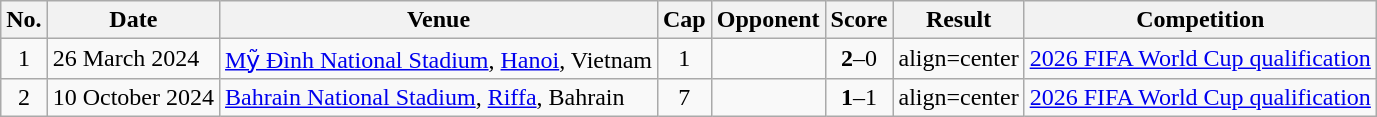<table class="wikitable sortable">
<tr>
<th scope="col">No.</th>
<th scope="col">Date</th>
<th scope="col">Venue</th>
<th scope="col">Cap</th>
<th scope="col">Opponent</th>
<th scope="col">Score</th>
<th scope="col">Result</th>
<th scope="col">Competition</th>
</tr>
<tr>
<td style="text-align:center">1</td>
<td>26 March 2024</td>
<td><a href='#'>Mỹ Đình National Stadium</a>, <a href='#'>Hanoi</a>, Vietnam</td>
<td align=center>1</td>
<td></td>
<td align=center><strong>2</strong>–0</td>
<td>align=center </td>
<td><a href='#'>2026 FIFA World Cup qualification</a></td>
</tr>
<tr>
<td style="text-align:center">2</td>
<td>10 October 2024</td>
<td><a href='#'>Bahrain National Stadium</a>, <a href='#'>Riffa</a>, Bahrain</td>
<td align=center>7</td>
<td></td>
<td align=center><strong>1</strong>–1</td>
<td>align=center </td>
<td><a href='#'>2026 FIFA World Cup qualification</a></td>
</tr>
</table>
